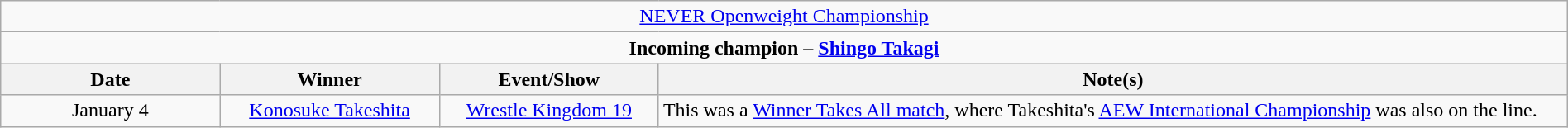<table class="wikitable" style="text-align:center; width:100%;">
<tr>
<td colspan="4" style="text-align: center;"><a href='#'>NEVER Openweight Championship</a></td>
</tr>
<tr>
<td colspan="4" style="text-align: center;"><strong>Incoming champion – <a href='#'>Shingo Takagi</a></strong></td>
</tr>
<tr>
<th width=14%>Date</th>
<th width=14%>Winner</th>
<th width=14%>Event/Show</th>
<th width=58%>Note(s)</th>
</tr>
<tr>
<td>January 4</td>
<td><a href='#'>Konosuke Takeshita</a></td>
<td><a href='#'>Wrestle Kingdom 19</a></td>
<td align=left>This was a <a href='#'>Winner Takes All match</a>, where Takeshita's <a href='#'>AEW International Championship</a> was also on the line.</td>
</tr>
</table>
